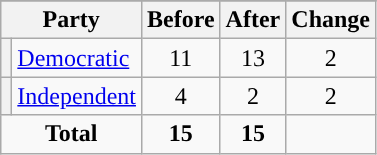<table class="wikitable" style="text-align:center;">
<tr>
</tr>
<tr>
<th colspan=2>Party</th>
<th>Before</th>
<th>After</th>
<th>Change</th>
</tr>
<tr>
<th style="background-color:"></th>
<td style="text-align:left;"><a href='#'>Democratic</a></td>
<td>11</td>
<td>13</td>
<td> 2</td>
</tr>
<tr>
<th style="background-color:"></th>
<td style="text-align:left;"><a href='#'>Independent</a></td>
<td>4</td>
<td>2</td>
<td> 2</td>
</tr>
<tr>
<td colspan=2><strong>Total</strong></td>
<td><strong>15</strong></td>
<td><strong>15</strong></td>
<td></td>
</tr>
</table>
